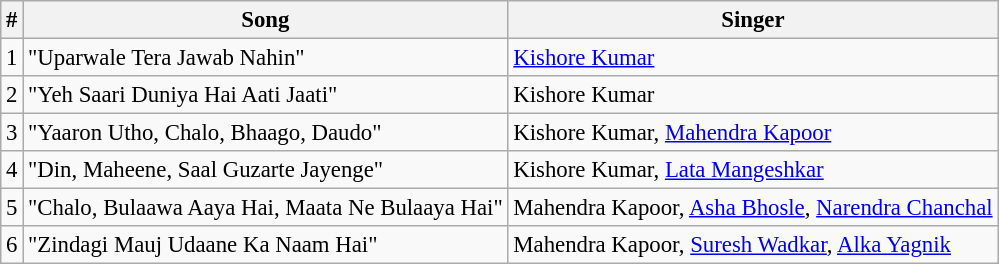<table class="wikitable" style="font-size:95%;">
<tr>
<th>#</th>
<th>Song</th>
<th>Singer</th>
</tr>
<tr>
<td>1</td>
<td>"Uparwale Tera Jawab Nahin"</td>
<td><a href='#'>Kishore Kumar</a></td>
</tr>
<tr>
<td>2</td>
<td>"Yeh Saari Duniya Hai Aati Jaati"</td>
<td>Kishore Kumar</td>
</tr>
<tr>
<td>3</td>
<td>"Yaaron Utho, Chalo, Bhaago, Daudo"</td>
<td>Kishore Kumar, <a href='#'>Mahendra Kapoor</a></td>
</tr>
<tr>
<td>4</td>
<td>"Din, Maheene, Saal Guzarte Jayenge"</td>
<td>Kishore Kumar, <a href='#'>Lata Mangeshkar</a></td>
</tr>
<tr>
<td>5</td>
<td>"Chalo, Bulaawa Aaya Hai, Maata Ne Bulaaya Hai"</td>
<td>Mahendra Kapoor, <a href='#'>Asha Bhosle</a>, <a href='#'>Narendra Chanchal</a></td>
</tr>
<tr>
<td>6</td>
<td>"Zindagi Mauj Udaane Ka Naam Hai"</td>
<td>Mahendra Kapoor, <a href='#'>Suresh Wadkar</a>, <a href='#'>Alka Yagnik</a></td>
</tr>
</table>
